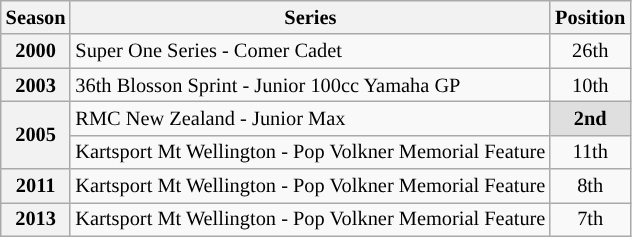<table class="wikitable" style="font-size: 85%; text-align:center">
<tr>
<th>Season</th>
<th>Series</th>
<th>Position</th>
</tr>
<tr>
<th>2000</th>
<td align="left">Super One Series - Comer Cadet</td>
<td>26th</td>
</tr>
<tr>
<th>2003</th>
<td align="left">36th Blosson Sprint - Junior 100cc Yamaha GP</td>
<td>10th</td>
</tr>
<tr>
<th rowspan=2>2005</th>
<td align="left">RMC New Zealand - Junior Max</td>
<td style="background:#DFDFDF"><strong>2nd</strong></td>
</tr>
<tr>
<td align="left">Kartsport Mt Wellington - Pop Volkner Memorial Feature</td>
<td>11th</td>
</tr>
<tr>
<th>2011</th>
<td align="left">Kartsport Mt Wellington - Pop Volkner Memorial Feature</td>
<td>8th</td>
</tr>
<tr>
<th>2013</th>
<td align="left">Kartsport Mt Wellington - Pop Volkner Memorial Feature</td>
<td>7th</td>
</tr>
</table>
